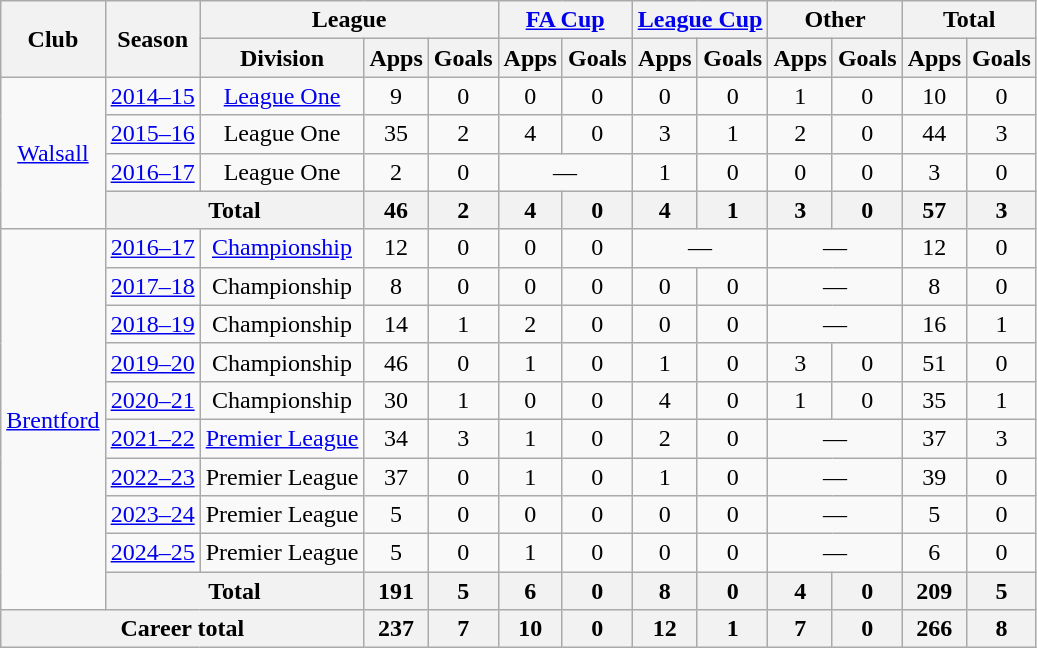<table class=wikitable style=text-align:center>
<tr>
<th rowspan=2>Club</th>
<th rowspan=2>Season</th>
<th colspan=3>League</th>
<th colspan=2><a href='#'>FA Cup</a></th>
<th colspan=2><a href='#'>League Cup</a></th>
<th colspan=2>Other</th>
<th colspan=2>Total</th>
</tr>
<tr>
<th>Division</th>
<th>Apps</th>
<th>Goals</th>
<th>Apps</th>
<th>Goals</th>
<th>Apps</th>
<th>Goals</th>
<th>Apps</th>
<th>Goals</th>
<th>Apps</th>
<th>Goals</th>
</tr>
<tr>
<td rowspan=4><a href='#'>Walsall</a></td>
<td><a href='#'>2014–15</a></td>
<td><a href='#'>League One</a></td>
<td>9</td>
<td>0</td>
<td>0</td>
<td>0</td>
<td>0</td>
<td>0</td>
<td>1</td>
<td>0</td>
<td>10</td>
<td>0</td>
</tr>
<tr>
<td><a href='#'>2015–16</a></td>
<td>League One</td>
<td>35</td>
<td>2</td>
<td>4</td>
<td>0</td>
<td>3</td>
<td>1</td>
<td>2</td>
<td>0</td>
<td>44</td>
<td>3</td>
</tr>
<tr>
<td><a href='#'>2016–17</a></td>
<td>League One</td>
<td>2</td>
<td>0</td>
<td colspan=2>—</td>
<td>1</td>
<td>0</td>
<td>0</td>
<td>0</td>
<td>3</td>
<td>0</td>
</tr>
<tr>
<th colspan=2>Total</th>
<th>46</th>
<th>2</th>
<th>4</th>
<th>0</th>
<th>4</th>
<th>1</th>
<th>3</th>
<th>0</th>
<th>57</th>
<th>3</th>
</tr>
<tr>
<td rowspan="10"><a href='#'>Brentford</a></td>
<td><a href='#'>2016–17</a></td>
<td><a href='#'>Championship</a></td>
<td>12</td>
<td>0</td>
<td>0</td>
<td>0</td>
<td colspan=2>—</td>
<td colspan=2>—</td>
<td>12</td>
<td>0</td>
</tr>
<tr>
<td><a href='#'>2017–18</a></td>
<td>Championship</td>
<td>8</td>
<td>0</td>
<td>0</td>
<td>0</td>
<td>0</td>
<td>0</td>
<td colspan=2>—</td>
<td>8</td>
<td>0</td>
</tr>
<tr>
<td><a href='#'>2018–19</a></td>
<td>Championship</td>
<td>14</td>
<td>1</td>
<td>2</td>
<td>0</td>
<td>0</td>
<td>0</td>
<td colspan=2>—</td>
<td>16</td>
<td>1</td>
</tr>
<tr>
<td><a href='#'>2019–20</a></td>
<td>Championship</td>
<td>46</td>
<td>0</td>
<td>1</td>
<td>0</td>
<td>1</td>
<td>0</td>
<td>3</td>
<td>0</td>
<td>51</td>
<td>0</td>
</tr>
<tr>
<td><a href='#'>2020–21</a></td>
<td>Championship</td>
<td>30</td>
<td>1</td>
<td>0</td>
<td>0</td>
<td>4</td>
<td>0</td>
<td>1</td>
<td>0</td>
<td>35</td>
<td>1</td>
</tr>
<tr>
<td><a href='#'>2021–22</a></td>
<td><a href='#'>Premier League</a></td>
<td>34</td>
<td>3</td>
<td>1</td>
<td>0</td>
<td>2</td>
<td>0</td>
<td colspan=2>—</td>
<td>37</td>
<td>3</td>
</tr>
<tr>
<td><a href='#'>2022–23</a></td>
<td>Premier League</td>
<td>37</td>
<td>0</td>
<td>1</td>
<td>0</td>
<td>1</td>
<td>0</td>
<td colspan=2>—</td>
<td>39</td>
<td>0</td>
</tr>
<tr>
<td><a href='#'>2023–24</a></td>
<td>Premier League</td>
<td>5</td>
<td>0</td>
<td>0</td>
<td>0</td>
<td>0</td>
<td>0</td>
<td colspan=2>—</td>
<td>5</td>
<td>0</td>
</tr>
<tr>
<td><a href='#'>2024–25</a></td>
<td>Premier League</td>
<td>5</td>
<td>0</td>
<td>1</td>
<td>0</td>
<td>0</td>
<td>0</td>
<td colspan=2>—</td>
<td>6</td>
<td>0</td>
</tr>
<tr>
<th colspan="2">Total</th>
<th>191</th>
<th>5</th>
<th>6</th>
<th>0</th>
<th>8</th>
<th>0</th>
<th>4</th>
<th>0</th>
<th>209</th>
<th>5</th>
</tr>
<tr>
<th colspan=3>Career total</th>
<th>237</th>
<th>7</th>
<th>10</th>
<th>0</th>
<th>12</th>
<th>1</th>
<th>7</th>
<th>0</th>
<th>266</th>
<th>8</th>
</tr>
</table>
